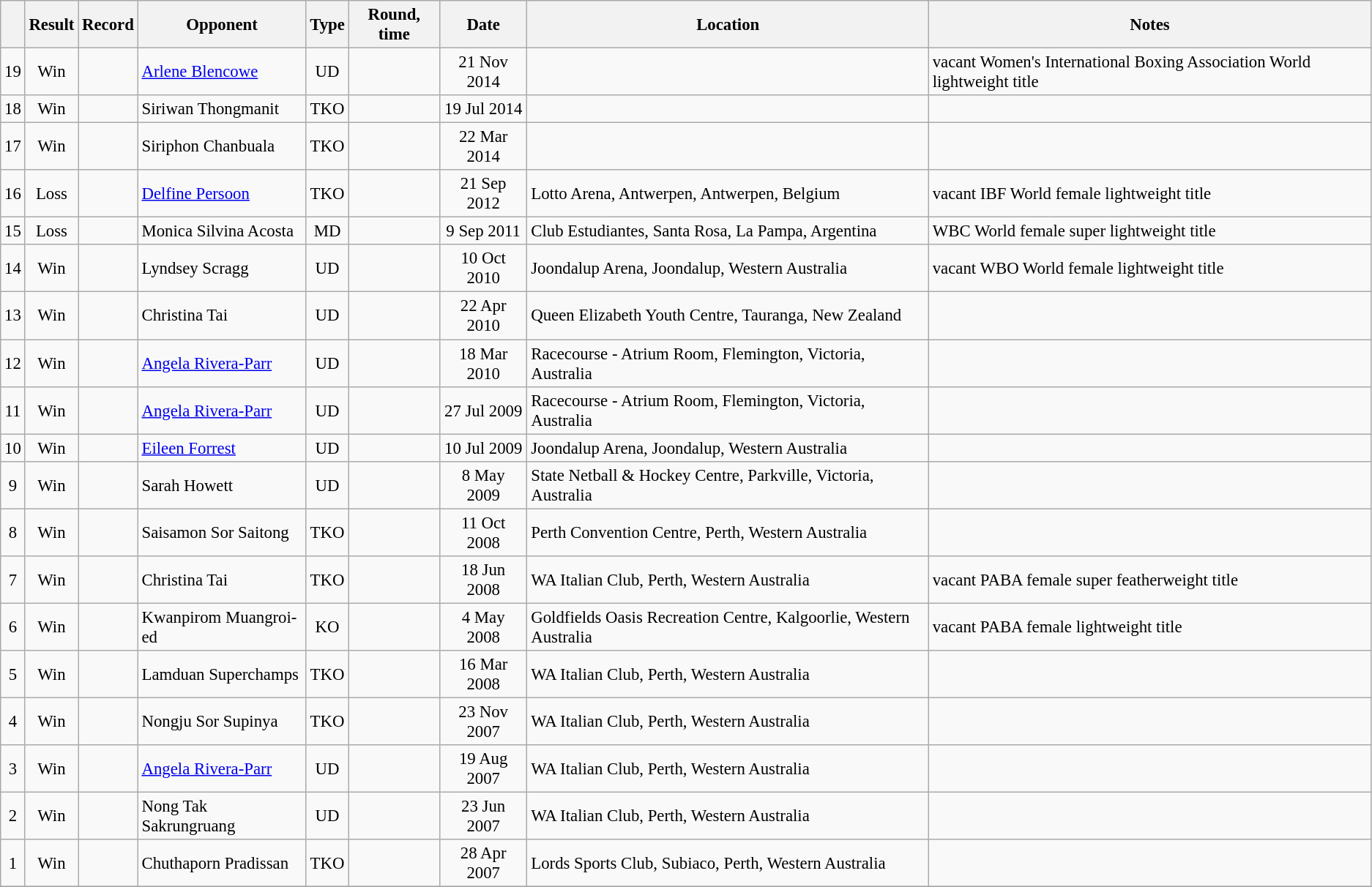<table class="wikitable" style="text-align:center; font-size:95%">
<tr>
<th></th>
<th>Result</th>
<th>Record</th>
<th>Opponent</th>
<th>Type</th>
<th>Round, time</th>
<th>Date</th>
<th>Location</th>
<th>Notes</th>
</tr>
<tr>
<td>19</td>
<td>Win</td>
<td></td>
<td style="text-align:left;"> <a href='#'>Arlene Blencowe</a></td>
<td>UD</td>
<td></td>
<td>21 Nov 2014</td>
<td style="text-align:left;"></td>
<td style="text-align:left;">vacant Women's International Boxing Association World lightweight title</td>
</tr>
<tr>
<td>18</td>
<td>Win</td>
<td></td>
<td style="text-align:left;"> Siriwan Thongmanit</td>
<td>TKO</td>
<td></td>
<td>19 Jul 2014</td>
<td style="text-align:left;"></td>
<td style="text-align:left;"></td>
</tr>
<tr>
<td>17</td>
<td>Win</td>
<td></td>
<td style="text-align:left;"> Siriphon Chanbuala</td>
<td>TKO</td>
<td></td>
<td>22 Mar 2014</td>
<td style="text-align:left;"></td>
<td style="text-align:left;"></td>
</tr>
<tr>
<td>16</td>
<td>Loss</td>
<td></td>
<td style="text-align:left;"> <a href='#'>Delfine Persoon</a></td>
<td>TKO</td>
<td></td>
<td>21 Sep 2012</td>
<td style="text-align:left;"> Lotto Arena, Antwerpen, Antwerpen, Belgium</td>
<td style="text-align:left;">vacant IBF World female lightweight title</td>
</tr>
<tr>
<td>15</td>
<td>Loss</td>
<td></td>
<td style="text-align:left;"> Monica Silvina Acosta</td>
<td>MD</td>
<td></td>
<td>9 Sep 2011</td>
<td style="text-align:left;"> Club Estudiantes, Santa Rosa, La Pampa, Argentina</td>
<td style="text-align:left;">WBC World female super lightweight title</td>
</tr>
<tr>
<td>14</td>
<td>Win</td>
<td></td>
<td style="text-align:left;"> Lyndsey Scragg</td>
<td>UD</td>
<td></td>
<td>10 Oct 2010</td>
<td style="text-align:left;"> Joondalup Arena, Joondalup, Western Australia</td>
<td style="text-align:left;">vacant WBO World female lightweight title</td>
</tr>
<tr>
<td>13</td>
<td>Win</td>
<td></td>
<td style="text-align:left;"> Christina Tai</td>
<td>UD</td>
<td></td>
<td>22 Apr 2010</td>
<td style="text-align:left;"> Queen Elizabeth Youth Centre, Tauranga, New Zealand</td>
<td style="text-align:left;"></td>
</tr>
<tr>
<td>12</td>
<td>Win</td>
<td></td>
<td style="text-align:left;"> <a href='#'>Angela Rivera-Parr</a></td>
<td>UD</td>
<td></td>
<td>18 Mar 2010</td>
<td style="text-align:left;"> Racecourse - Atrium Room, Flemington, Victoria, Australia</td>
<td style="text-align:left;"></td>
</tr>
<tr>
<td>11</td>
<td>Win</td>
<td></td>
<td style="text-align:left;"> <a href='#'>Angela Rivera-Parr</a></td>
<td>UD</td>
<td></td>
<td>27 Jul 2009</td>
<td style="text-align:left;"> Racecourse - Atrium Room, Flemington, Victoria, Australia</td>
<td style="text-align:left;"></td>
</tr>
<tr>
<td>10</td>
<td>Win</td>
<td></td>
<td style="text-align:left;"> <a href='#'>Eileen Forrest</a></td>
<td>UD</td>
<td></td>
<td>10 Jul 2009</td>
<td style="text-align:left;"> Joondalup Arena, Joondalup, Western Australia</td>
<td style="text-align:left;"></td>
</tr>
<tr>
<td>9</td>
<td>Win</td>
<td></td>
<td style="text-align:left;"> Sarah Howett</td>
<td>UD</td>
<td></td>
<td>8 May 2009</td>
<td style="text-align:left;"> State Netball & Hockey Centre, Parkville, Victoria, Australia</td>
<td style="text-align:left;"></td>
</tr>
<tr>
<td>8</td>
<td>Win</td>
<td></td>
<td style="text-align:left;"> Saisamon Sor Saitong</td>
<td>TKO</td>
<td></td>
<td>11 Oct 2008</td>
<td style="text-align:left;"> Perth Convention Centre, Perth, Western Australia</td>
<td style="text-align:left;"></td>
</tr>
<tr>
<td>7</td>
<td>Win</td>
<td></td>
<td style="text-align:left;"> Christina Tai</td>
<td>TKO</td>
<td></td>
<td>18 Jun 2008</td>
<td style="text-align:left;"> WA Italian Club, Perth, Western Australia</td>
<td style="text-align:left;">vacant PABA female super featherweight title</td>
</tr>
<tr>
<td>6</td>
<td>Win</td>
<td></td>
<td style="text-align:left;"> Kwanpirom Muangroi-ed</td>
<td>KO</td>
<td></td>
<td>4 May 2008</td>
<td style="text-align:left;"> Goldfields Oasis Recreation Centre, Kalgoorlie, Western Australia</td>
<td style="text-align:left;">vacant PABA female lightweight title</td>
</tr>
<tr>
<td>5</td>
<td>Win</td>
<td></td>
<td style="text-align:left;"> Lamduan Superchamps</td>
<td>TKO</td>
<td></td>
<td>16 Mar 2008</td>
<td style="text-align:left;"> WA Italian Club, Perth, Western Australia</td>
<td style="text-align:left;"></td>
</tr>
<tr>
<td>4</td>
<td>Win</td>
<td></td>
<td style="text-align:left;"> Nongju Sor Supinya</td>
<td>TKO</td>
<td></td>
<td>23 Nov 2007</td>
<td style="text-align:left;"> WA Italian Club, Perth, Western Australia</td>
<td style="text-align:left;"></td>
</tr>
<tr>
<td>3</td>
<td>Win</td>
<td></td>
<td style="text-align:left;"> <a href='#'>Angela Rivera-Parr</a></td>
<td>UD</td>
<td></td>
<td>19 Aug 2007</td>
<td style="text-align:left;"> WA Italian Club, Perth, Western Australia</td>
<td style="text-align:left;"></td>
</tr>
<tr>
<td>2</td>
<td>Win</td>
<td></td>
<td style="text-align:left;"> Nong Tak Sakrungruang</td>
<td>UD</td>
<td></td>
<td>23 Jun 2007</td>
<td style="text-align:left;"> WA Italian Club, Perth, Western Australia</td>
<td style="text-align:left;"></td>
</tr>
<tr>
<td>1</td>
<td>Win</td>
<td></td>
<td style="text-align:left;"> Chuthaporn Pradissan</td>
<td>TKO</td>
<td></td>
<td>28 Apr 2007</td>
<td style="text-align:left;"> Lords Sports Club, Subiaco, Perth, Western Australia</td>
<td style="text-align:left;"></td>
</tr>
<tr>
</tr>
</table>
